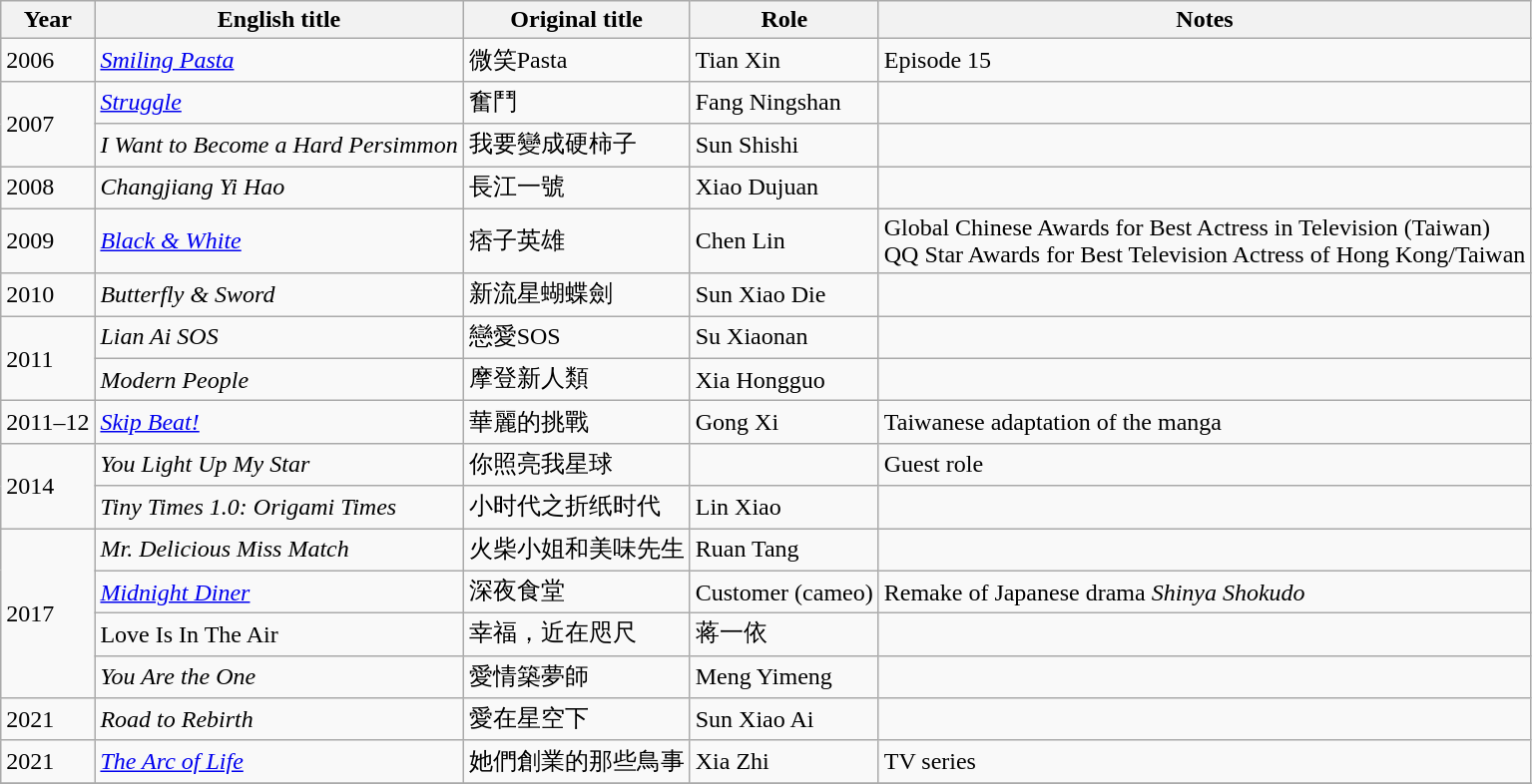<table class="wikitable sortable">
<tr>
<th>Year</th>
<th>English title</th>
<th>Original title</th>
<th>Role</th>
<th class="unsortable">Notes</th>
</tr>
<tr>
<td>2006</td>
<td><em><a href='#'>Smiling Pasta</a></em></td>
<td>微笑Pasta</td>
<td>Tian Xin</td>
<td>Episode 15</td>
</tr>
<tr>
<td rowspan=2>2007</td>
<td><em><a href='#'>Struggle</a></em></td>
<td>奮鬥</td>
<td>Fang Ningshan</td>
<td></td>
</tr>
<tr>
<td><em>I Want to Become a Hard Persimmon</em></td>
<td>我要變成硬柿子</td>
<td>Sun Shishi</td>
<td></td>
</tr>
<tr>
<td>2008</td>
<td><em>Changjiang Yi Hao</em></td>
<td>長江一號</td>
<td>Xiao Dujuan</td>
<td></td>
</tr>
<tr>
<td>2009</td>
<td><em><a href='#'>Black & White</a></em></td>
<td>痞子英雄</td>
<td>Chen Lin</td>
<td>Global Chinese Awards for Best Actress in Television (Taiwan)<br>QQ Star Awards for Best Television Actress of Hong Kong/Taiwan</td>
</tr>
<tr>
<td>2010</td>
<td><em>Butterfly & Sword</em></td>
<td>新流星蝴蝶劍</td>
<td>Sun Xiao Die</td>
<td></td>
</tr>
<tr>
<td rowspan=2>2011</td>
<td><em>Lian Ai SOS</em></td>
<td>戀愛SOS</td>
<td>Su Xiaonan</td>
<td></td>
</tr>
<tr>
<td><em>Modern People</em></td>
<td>摩登新人類</td>
<td>Xia Hongguo</td>
<td></td>
</tr>
<tr>
<td>2011–12</td>
<td><em><a href='#'>Skip Beat!</a></em></td>
<td>華麗的挑戰</td>
<td>Gong Xi</td>
<td>Taiwanese adaptation of the manga</td>
</tr>
<tr>
<td rowspan=2>2014</td>
<td><em>You Light Up My Star</em></td>
<td>你照亮我星球</td>
<td></td>
<td>Guest role</td>
</tr>
<tr>
<td><em>Tiny Times 1.0: Origami Times</em></td>
<td>小时代之折纸时代</td>
<td>Lin Xiao</td>
<td></td>
</tr>
<tr>
<td rowspan="4">2017</td>
<td><em>Mr. Delicious Miss Match</em></td>
<td>火柴小姐和美味先生</td>
<td>Ruan Tang</td>
<td></td>
</tr>
<tr>
<td><em><a href='#'>Midnight Diner</a></em></td>
<td>深夜食堂</td>
<td>Customer (cameo)</td>
<td>Remake of Japanese drama <em>Shinya Shokudo</em></td>
</tr>
<tr>
<td>Love Is In The Air</td>
<td>幸福，近在咫尺</td>
<td>蒋一依</td>
<td></td>
</tr>
<tr>
<td><em>You Are the One</em></td>
<td>愛情築夢師</td>
<td>Meng Yimeng</td>
<td></td>
</tr>
<tr>
<td>2021</td>
<td><em>Road to Rebirth</em></td>
<td>愛在星空下</td>
<td>Sun Xiao Ai</td>
<td></td>
</tr>
<tr>
<td>2021</td>
<td><em><a href='#'>The Arc of Life</a></em></td>
<td>她們創業的那些鳥事</td>
<td>Xia Zhi</td>
<td>TV series</td>
</tr>
<tr>
</tr>
</table>
